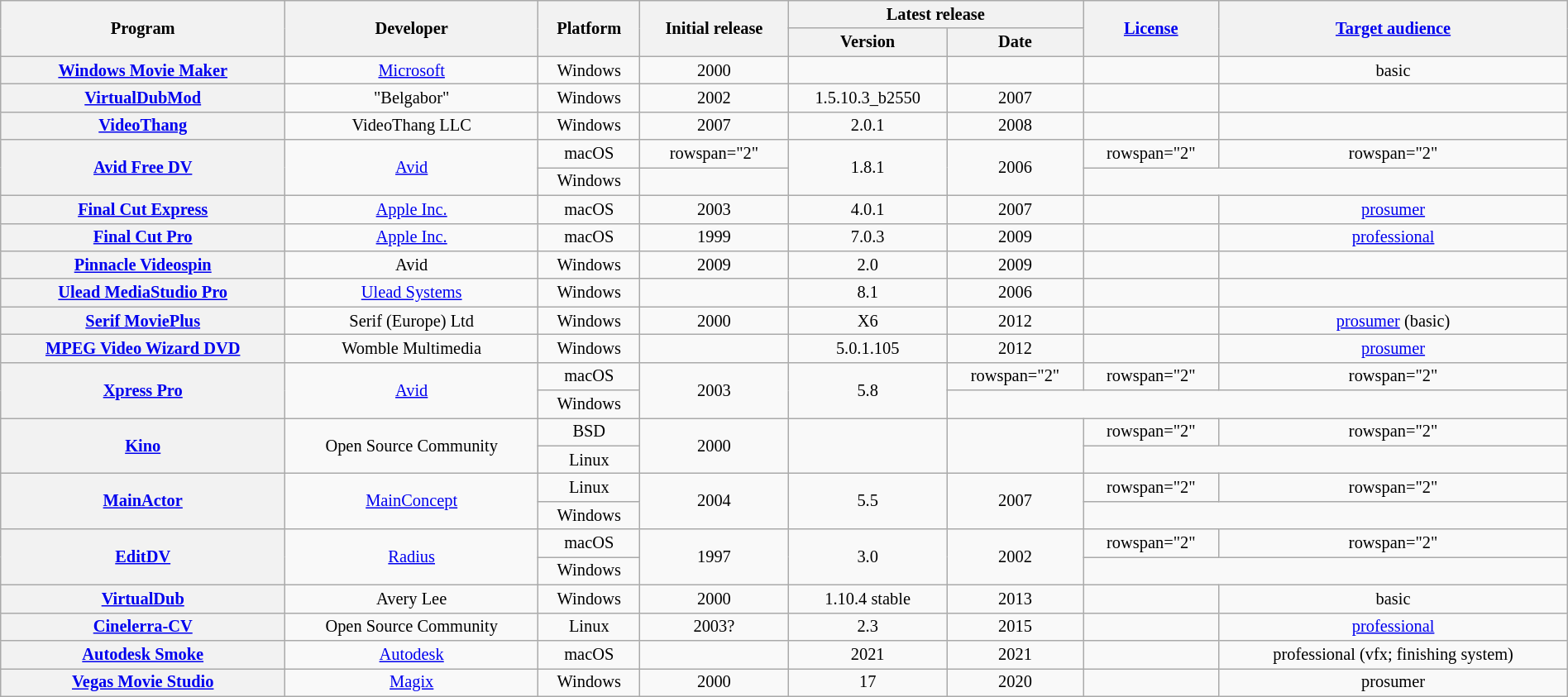<table class="wikitable sortable" style="font-size: 85%; text-align: center; width: 100%">
<tr>
<th rowspan="2">Program</th>
<th rowspan="2">Developer</th>
<th rowspan="2">Platform</th>
<th rowspan="2">Initial release</th>
<th colspan="2">Latest release</th>
<th rowspan="2"><a href='#'>License</a></th>
<th rowspan="2"><a href='#'>Target audience</a></th>
</tr>
<tr>
<th>Version </th>
<th>Date </th>
</tr>
<tr>
<th><a href='#'>Windows Movie Maker</a></th>
<td><a href='#'>Microsoft</a></td>
<td>Windows</td>
<td>2000</td>
<td></td>
<td></td>
<td></td>
<td>basic</td>
</tr>
<tr>
<th><a href='#'>VirtualDubMod</a></th>
<td>"Belgabor"</td>
<td>Windows</td>
<td>2002</td>
<td>1.5.10.3_b2550</td>
<td>2007</td>
<td></td>
<td></td>
</tr>
<tr>
<th><a href='#'>VideoThang</a></th>
<td>VideoThang LLC</td>
<td>Windows</td>
<td>2007</td>
<td>2.0.1</td>
<td>2008</td>
<td></td>
<td></td>
</tr>
<tr>
<th rowspan="2"><a href='#'>Avid Free DV</a></th>
<td rowspan="2"><a href='#'>Avid</a></td>
<td>macOS</td>
<td>rowspan="2" </td>
<td rowspan="2">1.8.1</td>
<td rowspan="2">2006</td>
<td>rowspan="2" </td>
<td>rowspan="2" </td>
</tr>
<tr>
<td>Windows</td>
</tr>
<tr>
<th><a href='#'>Final Cut Express</a></th>
<td><a href='#'>Apple Inc.</a></td>
<td>macOS</td>
<td>2003</td>
<td>4.0.1</td>
<td>2007</td>
<td></td>
<td><a href='#'>prosumer</a></td>
</tr>
<tr>
<th><a href='#'>Final Cut Pro</a></th>
<td><a href='#'>Apple Inc.</a></td>
<td>macOS</td>
<td>1999</td>
<td>7.0.3</td>
<td>2009</td>
<td></td>
<td><a href='#'>professional</a></td>
</tr>
<tr>
<th><a href='#'>Pinnacle Videospin</a></th>
<td>Avid</td>
<td>Windows</td>
<td>2009</td>
<td>2.0</td>
<td>2009</td>
<td></td>
<td></td>
</tr>
<tr>
<th><a href='#'>Ulead MediaStudio Pro</a></th>
<td><a href='#'>Ulead Systems</a></td>
<td>Windows</td>
<td></td>
<td>8.1</td>
<td>2006</td>
<td></td>
<td></td>
</tr>
<tr>
<th><a href='#'>Serif MoviePlus</a></th>
<td>Serif (Europe) Ltd</td>
<td>Windows</td>
<td>2000</td>
<td>X6</td>
<td>2012</td>
<td></td>
<td><a href='#'>prosumer</a> (basic)</td>
</tr>
<tr>
<th><a href='#'>MPEG Video Wizard DVD</a></th>
<td>Womble Multimedia</td>
<td>Windows</td>
<td></td>
<td>5.0.1.105</td>
<td>2012</td>
<td></td>
<td><a href='#'>prosumer</a></td>
</tr>
<tr>
<th rowspan="2"><a href='#'>Xpress Pro</a></th>
<td rowspan="2"><a href='#'>Avid</a></td>
<td>macOS</td>
<td rowspan="2">2003</td>
<td rowspan="2">5.8</td>
<td>rowspan="2" </td>
<td>rowspan="2" </td>
<td>rowspan="2" </td>
</tr>
<tr>
<td>Windows</td>
</tr>
<tr>
<th rowspan="2"><a href='#'>Kino</a></th>
<td rowspan="2">Open Source Community</td>
<td>BSD</td>
<td rowspan="2">2000</td>
<td rowspan="2"></td>
<td rowspan="2"></td>
<td>rowspan="2" </td>
<td>rowspan="2" </td>
</tr>
<tr>
<td>Linux</td>
</tr>
<tr>
<th rowspan="2"><a href='#'>MainActor</a></th>
<td rowspan="2"><a href='#'>MainConcept</a></td>
<td>Linux</td>
<td rowspan="2">2004</td>
<td rowspan="2">5.5</td>
<td rowspan="2">2007</td>
<td>rowspan="2" </td>
<td>rowspan="2" </td>
</tr>
<tr>
<td>Windows</td>
</tr>
<tr>
<th rowspan="2"><a href='#'>EditDV</a></th>
<td rowspan="2"><a href='#'>Radius</a></td>
<td>macOS</td>
<td rowspan="2">1997</td>
<td rowspan="2">3.0</td>
<td rowspan="2">2002</td>
<td>rowspan="2" </td>
<td>rowspan="2" </td>
</tr>
<tr>
<td>Windows</td>
</tr>
<tr>
<th><a href='#'>VirtualDub</a></th>
<td>Avery Lee</td>
<td>Windows</td>
<td>2000</td>
<td>1.10.4 stable</td>
<td>2013</td>
<td></td>
<td>basic</td>
</tr>
<tr>
<th><a href='#'>Cinelerra-CV</a></th>
<td>Open Source Community</td>
<td>Linux</td>
<td>2003?</td>
<td>2.3</td>
<td>2015</td>
<td></td>
<td><a href='#'>professional</a></td>
</tr>
<tr>
<th><a href='#'>Autodesk Smoke</a></th>
<td><a href='#'>Autodesk</a></td>
<td>macOS</td>
<td></td>
<td>2021</td>
<td>2021</td>
<td></td>
<td>professional (vfx; finishing system)</td>
</tr>
<tr>
<th><a href='#'>Vegas Movie Studio</a></th>
<td><a href='#'>Magix</a></td>
<td>Windows</td>
<td>2000</td>
<td>17</td>
<td>2020</td>
<td></td>
<td>prosumer</td>
</tr>
</table>
